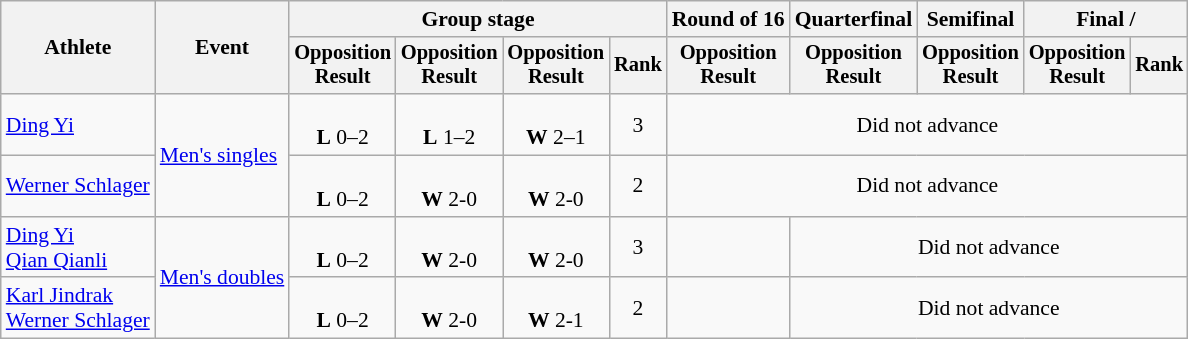<table class=wikitable style=font-size:90%;text-align:center>
<tr>
<th rowspan=2>Athlete</th>
<th rowspan=2>Event</th>
<th colspan=4>Group stage</th>
<th>Round of 16</th>
<th>Quarterfinal</th>
<th>Semifinal</th>
<th colspan=2>Final / </th>
</tr>
<tr style=font-size:95%>
<th>Opposition<br>Result</th>
<th>Opposition<br>Result</th>
<th>Opposition<br>Result</th>
<th>Rank</th>
<th>Opposition<br>Result</th>
<th>Opposition<br>Result</th>
<th>Opposition<br>Result</th>
<th>Opposition<br>Result</th>
<th>Rank</th>
</tr>
<tr>
<td align=left><a href='#'>Ding Yi</a></td>
<td align=left rowspan=2><a href='#'>Men's singles</a></td>
<td><br><strong>L</strong> 0–2</td>
<td><br><strong>L</strong> 1–2</td>
<td><br><strong>W</strong> 2–1</td>
<td>3</td>
<td colspan=6>Did not advance</td>
</tr>
<tr>
<td align=left><a href='#'>Werner Schlager</a></td>
<td><br><strong>L</strong> 0–2</td>
<td><br><strong>W</strong> 2-0</td>
<td><br><strong>W</strong> 2-0</td>
<td>2</td>
<td colspan=6>Did not advance</td>
</tr>
<tr>
<td align=left><a href='#'>Ding Yi</a><br><a href='#'>Qian Qianli</a></td>
<td align=left rowspan=2><a href='#'>Men's doubles</a></td>
<td><br><strong>L</strong> 0–2</td>
<td><br><strong>W</strong> 2-0</td>
<td><br><strong>W</strong> 2-0</td>
<td>3</td>
<td></td>
<td colspan=5>Did not advance</td>
</tr>
<tr>
<td align=left><a href='#'>Karl Jindrak</a><br><a href='#'>Werner Schlager</a></td>
<td><br><strong>L</strong> 0–2</td>
<td><br><strong>W</strong> 2-0</td>
<td><br><strong>W</strong> 2-1</td>
<td>2</td>
<td></td>
<td colspan=5>Did not advance</td>
</tr>
</table>
